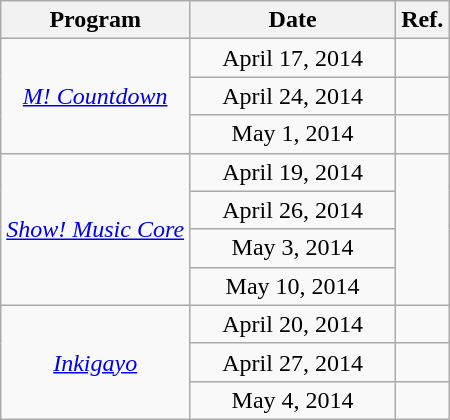<table class="wikitable" style="text-align:center">
<tr>
<th>Program</th>
<th width="130">Date</th>
<th>Ref.</th>
</tr>
<tr>
<td rowspan="3"><em><a href='#'>M! Countdown</a></em></td>
<td>April 17, 2014</td>
<td></td>
</tr>
<tr>
<td>April 24, 2014</td>
<td></td>
</tr>
<tr>
<td>May 1, 2014</td>
<td></td>
</tr>
<tr>
<td rowspan="4"><em><a href='#'>Show! Music Core</a></em></td>
<td>April 19, 2014</td>
<td rowspan="4"></td>
</tr>
<tr>
<td>April 26, 2014</td>
</tr>
<tr>
<td>May 3, 2014</td>
</tr>
<tr>
<td>May 10, 2014</td>
</tr>
<tr>
<td rowspan="3"><em><a href='#'>Inkigayo</a></em></td>
<td>April 20, 2014</td>
<td></td>
</tr>
<tr>
<td>April 27, 2014</td>
<td></td>
</tr>
<tr>
<td>May 4, 2014</td>
<td></td>
</tr>
</table>
